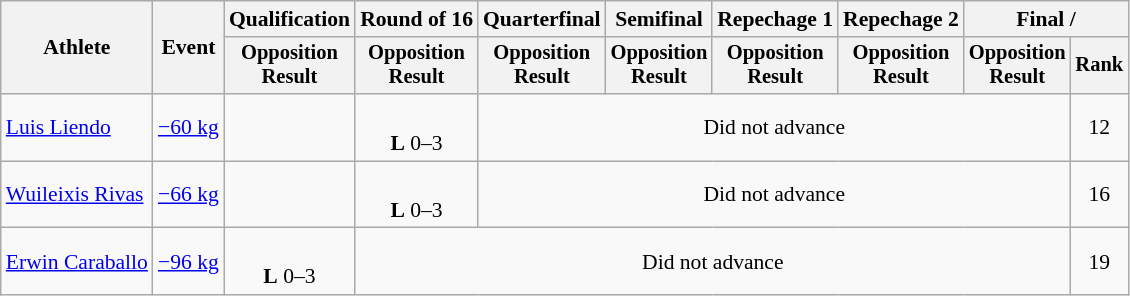<table class="wikitable" style="font-size:90%">
<tr>
<th rowspan="2">Athlete</th>
<th rowspan="2">Event</th>
<th>Qualification</th>
<th>Round of 16</th>
<th>Quarterfinal</th>
<th>Semifinal</th>
<th>Repechage 1</th>
<th>Repechage 2</th>
<th colspan=2>Final / </th>
</tr>
<tr style="font-size: 95%">
<th>Opposition<br>Result</th>
<th>Opposition<br>Result</th>
<th>Opposition<br>Result</th>
<th>Opposition<br>Result</th>
<th>Opposition<br>Result</th>
<th>Opposition<br>Result</th>
<th>Opposition<br>Result</th>
<th>Rank</th>
</tr>
<tr align=center>
<td align=left><a href='#'>Luis Liendo</a></td>
<td align=left><a href='#'>−60 kg</a></td>
<td></td>
<td><br> <strong>L</strong> 0–3 <sup></sup></td>
<td colspan=5>Did not advance</td>
<td>12</td>
</tr>
<tr align=center>
<td align=left><a href='#'>Wuileixis Rivas</a></td>
<td align=left><a href='#'>−66 kg</a></td>
<td></td>
<td><br> <strong>L</strong> 0–3 <sup></sup></td>
<td colspan=5>Did not advance</td>
<td>16</td>
</tr>
<tr align=center>
<td align=left><a href='#'>Erwin Caraballo</a></td>
<td align=left><a href='#'>−96 kg</a></td>
<td><br> <strong>L</strong> 0–3 <sup></sup></td>
<td colspan=6>Did not advance</td>
<td>19</td>
</tr>
</table>
